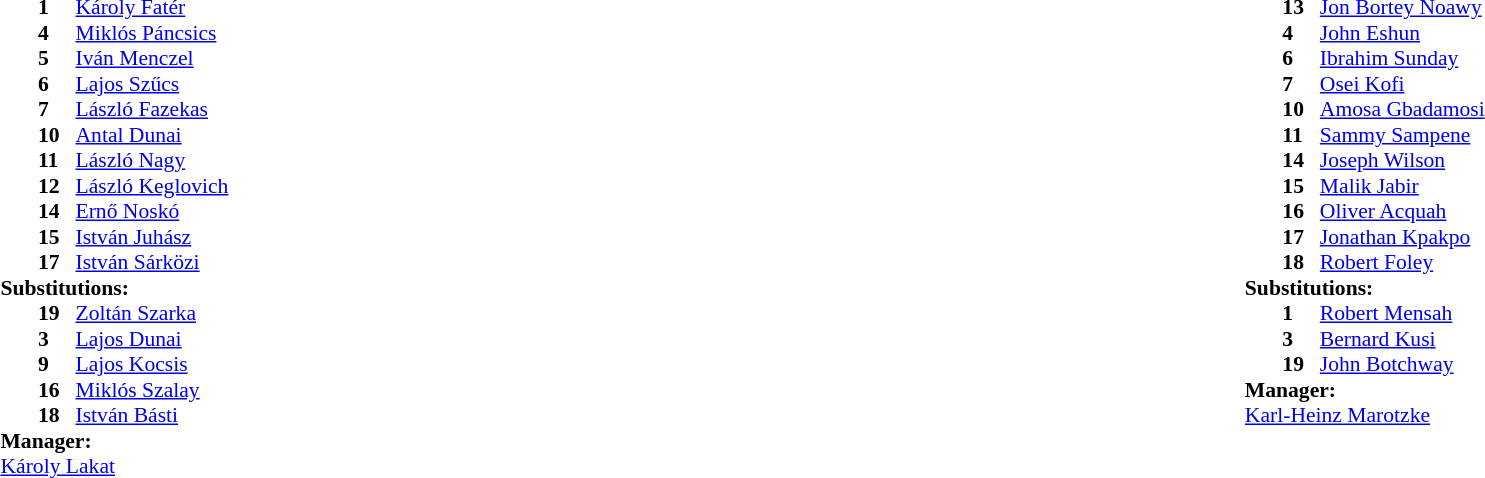<table width="100%">
<tr>
<td valign="top" width="40%"><br><table style="font-size:90%" cellspacing="0" cellpadding="0">
<tr>
<th width=25></th>
<th width=25></th>
</tr>
<tr>
<td></td>
<td><strong>1</strong></td>
<td><a href='#'>Károly Fatér</a></td>
</tr>
<tr>
<td></td>
<td><strong>4</strong></td>
<td><a href='#'>Miklós Páncsics</a></td>
</tr>
<tr>
<td></td>
<td><strong>5</strong></td>
<td><a href='#'>Iván Menczel</a></td>
</tr>
<tr>
<td></td>
<td><strong>6</strong></td>
<td><a href='#'>Lajos Szűcs</a></td>
</tr>
<tr>
<td></td>
<td><strong>7</strong></td>
<td><a href='#'>László Fazekas</a></td>
<td></td>
<td></td>
</tr>
<tr>
<td></td>
<td><strong>10</strong></td>
<td><a href='#'>Antal Dunai</a></td>
</tr>
<tr>
<td></td>
<td><strong>11</strong></td>
<td><a href='#'>László Nagy</a></td>
</tr>
<tr>
<td></td>
<td><strong>12</strong></td>
<td><a href='#'>László Keglovich</a></td>
</tr>
<tr>
<td></td>
<td><strong>14</strong></td>
<td><a href='#'>Ernő Noskó</a></td>
</tr>
<tr>
<td></td>
<td><strong>15</strong></td>
<td><a href='#'>István Juhász</a></td>
</tr>
<tr>
<td></td>
<td><strong>17</strong></td>
<td><a href='#'>István Sárközi</a></td>
<td></td>
<td></td>
</tr>
<tr>
<td colspan=3><strong>Substitutions:</strong></td>
</tr>
<tr>
<td></td>
<td><strong>19</strong></td>
<td><a href='#'>Zoltán Szarka</a></td>
</tr>
<tr>
<td></td>
<td><strong>3</strong></td>
<td><a href='#'>Lajos Dunai</a></td>
</tr>
<tr>
<td></td>
<td><strong>9</strong></td>
<td><a href='#'>Lajos Kocsis</a></td>
<td></td>
<td></td>
</tr>
<tr>
<td></td>
<td><strong>16</strong></td>
<td><a href='#'>Miklós Szalay</a></td>
</tr>
<tr>
<td></td>
<td><strong>18</strong></td>
<td><a href='#'>István Básti</a></td>
<td></td>
<td></td>
</tr>
<tr>
<td colspan=3><strong>Manager:</strong></td>
</tr>
<tr>
<td colspan=3> <a href='#'>Károly Lakat</a></td>
</tr>
</table>
</td>
<td valign="top" width="50%"><br><table style="font-size:90%; margin:auto" cellspacing="0" cellpadding="0">
<tr>
<th width=25></th>
<th width=25></th>
</tr>
<tr>
<td></td>
<td><strong>13</strong></td>
<td><a href='#'>Jon Bortey Noawy</a></td>
<td></td>
</tr>
<tr>
<td></td>
<td><strong>4</strong></td>
<td><a href='#'>John Eshun</a></td>
</tr>
<tr>
<td></td>
<td><strong>6</strong></td>
<td><a href='#'>Ibrahim Sunday</a></td>
</tr>
<tr>
<td></td>
<td><strong>7</strong></td>
<td><a href='#'>Osei Kofi</a></td>
</tr>
<tr>
<td></td>
<td><strong>10</strong></td>
<td><a href='#'>Amosa Gbadamosi</a></td>
</tr>
<tr>
<td></td>
<td><strong>11</strong></td>
<td><a href='#'>Sammy Sampene</a></td>
</tr>
<tr>
<td></td>
<td><strong>14</strong></td>
<td><a href='#'>Joseph Wilson</a></td>
</tr>
<tr>
<td></td>
<td><strong>15</strong></td>
<td><a href='#'>Malik Jabir</a></td>
</tr>
<tr>
<td></td>
<td><strong>16</strong></td>
<td><a href='#'>Oliver Acquah</a></td>
</tr>
<tr>
<td></td>
<td><strong>17</strong></td>
<td><a href='#'>Jonathan Kpakpo</a></td>
<td></td>
</tr>
<tr>
<td></td>
<td><strong>18</strong></td>
<td><a href='#'>Robert Foley</a></td>
</tr>
<tr>
<td colspan=3><strong>Substitutions:</strong></td>
</tr>
<tr>
<td></td>
<td><strong>1</strong></td>
<td><a href='#'>Robert Mensah</a></td>
</tr>
<tr>
<td></td>
<td><strong>3</strong></td>
<td><a href='#'>Bernard Kusi</a></td>
</tr>
<tr>
<td></td>
<td><strong>19</strong></td>
<td><a href='#'>John Botchway</a></td>
</tr>
<tr>
<td colspan=3><strong>Manager:</strong></td>
</tr>
<tr>
<td colspan=3> <a href='#'>Karl-Heinz Marotzke</a></td>
</tr>
</table>
</td>
</tr>
</table>
